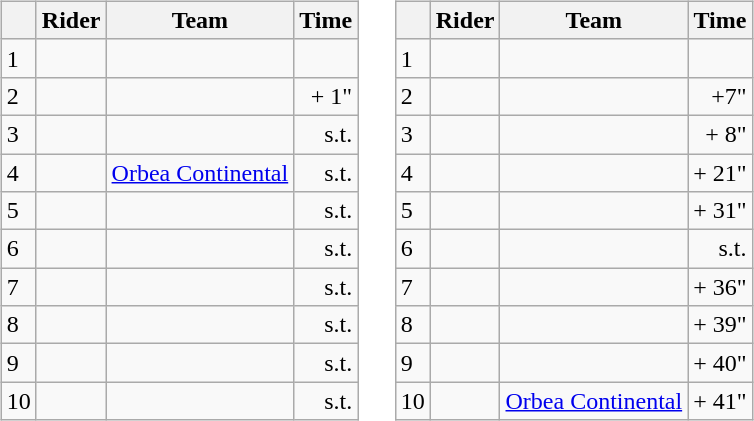<table>
<tr>
<td><br><table class="wikitable">
<tr>
<th></th>
<th>Rider</th>
<th>Team</th>
<th>Time</th>
</tr>
<tr>
<td>1</td>
<td></td>
<td></td>
<td align="right"></td>
</tr>
<tr>
<td>2</td>
<td></td>
<td></td>
<td align="right">+ 1"</td>
</tr>
<tr>
<td>3</td>
<td></td>
<td></td>
<td align="right">s.t.</td>
</tr>
<tr>
<td>4</td>
<td></td>
<td><a href='#'>Orbea Continental</a></td>
<td align="right">s.t.</td>
</tr>
<tr>
<td>5</td>
<td></td>
<td></td>
<td align="right">s.t.</td>
</tr>
<tr>
<td>6</td>
<td>   </td>
<td></td>
<td align="right">s.t.</td>
</tr>
<tr>
<td>7</td>
<td></td>
<td></td>
<td align="right">s.t.</td>
</tr>
<tr>
<td>8</td>
<td></td>
<td></td>
<td align="right">s.t.</td>
</tr>
<tr>
<td>9</td>
<td></td>
<td></td>
<td align="right">s.t.</td>
</tr>
<tr>
<td>10</td>
<td></td>
<td></td>
<td align="right">s.t.</td>
</tr>
</table>
</td>
<td></td>
<td><br><table class="wikitable">
<tr>
<th></th>
<th>Rider</th>
<th>Team</th>
<th>Time</th>
</tr>
<tr>
<td>1</td>
<td>   </td>
<td></td>
<td align="right"></td>
</tr>
<tr>
<td>2</td>
<td></td>
<td></td>
<td align="right">+7"</td>
</tr>
<tr>
<td>3</td>
<td></td>
<td></td>
<td align="right">+ 8"</td>
</tr>
<tr>
<td>4</td>
<td></td>
<td></td>
<td align="right">+ 21"</td>
</tr>
<tr>
<td>5</td>
<td></td>
<td></td>
<td align="right">+ 31"</td>
</tr>
<tr>
<td>6</td>
<td></td>
<td></td>
<td align="right">s.t.</td>
</tr>
<tr>
<td>7</td>
<td></td>
<td></td>
<td align="right">+ 36"</td>
</tr>
<tr>
<td>8</td>
<td></td>
<td></td>
<td align="right">+ 39"</td>
</tr>
<tr>
<td>9</td>
<td></td>
<td></td>
<td align="right">+ 40"</td>
</tr>
<tr>
<td>10</td>
<td></td>
<td><a href='#'>Orbea Continental</a></td>
<td align="right">+ 41"</td>
</tr>
</table>
</td>
</tr>
</table>
